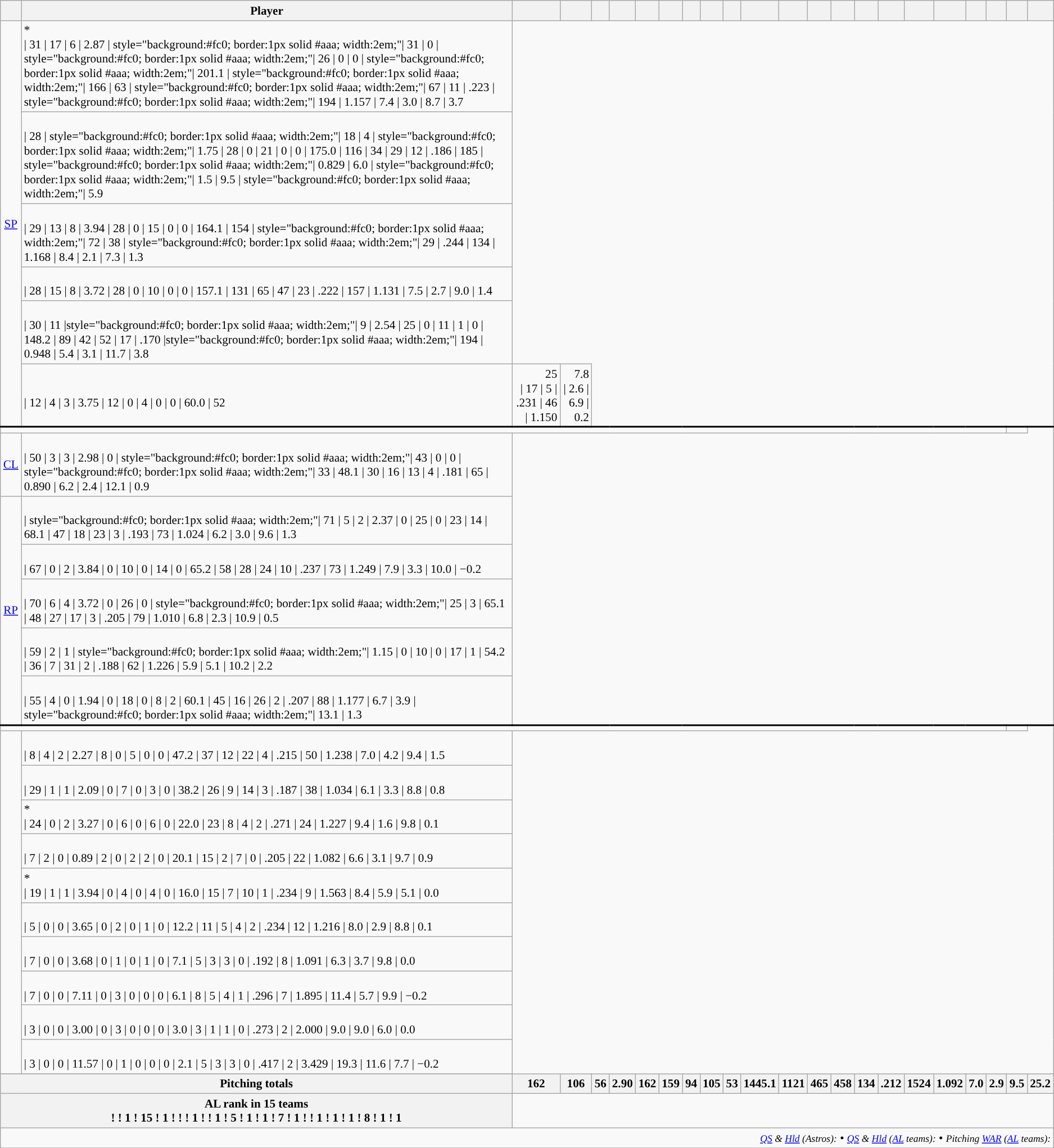<table class="wikitable sortable" style="text-align:right; font-size:88%;">
<tr>
<th></th>
<th>Player</th>
<th></th>
<th></th>
<th></th>
<th></th>
<th></th>
<th></th>
<th></th>
<th></th>
<th></th>
<th></th>
<th></th>
<th></th>
<th></th>
<th></th>
<th></th>
<th></th>
<th></th>
<th></th>
<th></th>
<th></th>
<th><br></th>
</tr>
<tr>
<td rowspan="6" align=center><a href='#'>SP</a></td>
<td align=left> *<br>                      | 31
                           | 17
                           | 6
                | 2.87
                      | style="background:#fc0; border:1px solid #aaa; width:2em;"| 31
                     | 0 
                     | style="background:#fc0; border:1px solid #aaa; width:2em;"| 26
                              | 0
                              | 0 
                    | style="background:#fc0; border:1px solid #aaa; width:2em;"| 201.1
                        | style="background:#fc0; border:1px solid #aaa; width:2em;"| 166 
                | 63 
             | style="background:#fc0; border:1px solid #aaa; width:2em;"| 67 
                  | 11 
        | .223 
                         | style="background:#fc0; border:1px solid #aaa; width:2em;"| 194 
 | 1.157 
             | 7.4 
  | 3.0  
       | 8.7 
            | 3.7</td>
</tr>
<tr>
<td align=left><br>                      | 28 
                           | style="background:#fc0; border:1px solid #aaa; width:2em;"| 18 
                           | 4
                | style="background:#fc0; border:1px solid #aaa; width:2em;"| 1.75
                      | 28
                     | 0 
                     | 21
                              | 0
                              | 0 
                    | 175.0 
                        | 116 
                | 34 
             | 29 
                  | 12 
        | .186 
                         | 185 
 | style="background:#fc0; border:1px solid #aaa; width:2em;"| 0.829 
             | 6.0
  | style="background:#fc0; border:1px solid #aaa; width:2em;"| 1.5
       | 9.5 
            | style="background:#fc0; border:1px solid #aaa; width:2em;"| 5.9</td>
</tr>
<tr>
<td align=left><br>                      | 29 
                           | 13 
                           | 8 
                | 3.94 
                      | 28 
                     | 0 
                     | 15 
                              | 0 
                              | 0
                    | 164.1 
                        | 154
                | style="background:#fc0; border:1px solid #aaa; width:2em;"| 72
             | 38  
                  | style="background:#fc0; border:1px solid #aaa; width:2em;"| 29 
        | .244 
                         | 134 
 | 1.168 
             | 8.4 
  | 2.1  
       | 7.3 
            | 1.3</td>
</tr>
<tr>
<td align=left><br>                      | 28 
                           | 15
                           | 8
                | 3.72
                      | 28
                     | 0 
                     | 10
                              | 0
                              | 0
                    | 157.1
                        | 131
                | 65
             | 47 
                  | 23
        | .222
                         | 157
 | 1.131
             | 7.5
  | 2.7
       | 9.0   
            | 1.4</td>
</tr>
<tr>
<td align=left><br>                      | 30
                           | 11
                           |style="background:#fc0; border:1px solid #aaa; width:2em;"| 9
                | 2.54
                      | 25
                     | 0 
                     | 11
                              | 1
                              | 0
                    | 148.2
                        | 89
                | 42
             | 52 
                  | 17
        | .170
                         |style="background:#fc0; border:1px solid #aaa; width:2em;"| 194 
 | 0.948
             | 5.4
  | 3.1
       | 11.7   
            | 3.8</td>
</tr>
<tr style="border-bottom:2px solid black">
<td align=left><br>                      | 12
                           | 4
                           | 3
                | 3.75
                      | 12
                     | 0 
                     | 4
                              | 0
                              | 0
                    | 60.0
                        | 52</td>
<td>25<br>             | 17
             | 5
        | .231
                         | 46
 | 1.150</td>
<td>7.8<br>  | 2.6
       | 6.9   
            | 0.2</td>
</tr>
<tr>
<td colspan="21"></td>
<td></td>
</tr>
<tr>
<td align=center><a href='#'>CL</a></td>
<td align=left><br>                      | 50
                           | 3
                           | 3
                | 2.98
                      | 0
                     | style="background:#fc0; border:1px solid #aaa; width:2em;"| 43 
                     | 0
                              | 0
                              | style="background:#fc0; border:1px solid #aaa; width:2em;"| 33
                    | 48.1 
                        | 30 
                | 16
             | 13
                  | 4 
        | .181
                         | 65 
 | 0.890 
             | 6.2
  | 2.4
       | 12.1 
            | 0.9</td>
</tr>
<tr>
<td rowspan="5" align=center><a href='#'>RP</a></td>
<td align=left><br>                      | style="background:#fc0; border:1px solid #aaa; width:2em;"| 71 
                           | 5 
                           | 2 
                | 2.37
                      | 0
                     | 25  
                     | 0
                              | 23 
                              | 14
                    | 68.1
                        | 47
                | 18
             | 23
                  | 3
        | .193
                         | 73
 | 1.024
             | 6.2
  | 3.0
       | 9.6   
            | 1.3</td>
</tr>
<tr>
<td align=left><br>                      | 67 
                           | 0
                           | 2 
                | 3.84 
                      | 0
                     | 10 
                     | 0 
                              | 14
                              | 0
                    | 65.2
                        | 58
                | 28
             | 24
                  | 10
        | .237
                         | 73
 | 1.249 
             | 7.9
  | 3.3
       | 10.0   
            | −0.2</td>
</tr>
<tr>
<td align=left><br>                      | 70
                           | 6
                           | 4 
                | 3.72
                      | 0
                     | 26 
                     | 0 
                              | style="background:#fc0; border:1px solid #aaa; width:2em;"| 25
                              | 3  
                    | 65.1 
                        | 48
                | 27 
             | 17
                  | 3
        | .205
                         | 79
 | 1.010
             | 6.8
  | 2.3
       | 10.9   
            | 0.5</td>
</tr>
<tr>
<td align=left><br>                      | 59
                           | 2
                           | 1 
                | style="background:#fc0; border:1px solid #aaa; width:2em;"| 1.15
                      | 0
                     | 10 
                     | 0 
                              | 17
                              | 1
                    | 54.2 
                        | 36
                | 7 
             | 31
                  | 2
        | .188
                         | 62
 | 1.226
             | 5.9
  | 5.1
       | 10.2   
            | 2.2</td>
</tr>
<tr style="border-bottom:2px solid black">
<td align=left><br>                      | 55
                           | 4
                           | 0 
                | 1.94 
                      | 0
                     | 18 
                     | 0 
                              | 8 
                              | 2
                    | 60.1 
                        | 45
                | 16
             | 26
                  | 2
        | .207
                         | 88
 | 1.177 
             | 6.7
  | 3.9
       | style="background:#fc0; border:1px solid #aaa; width:2em;"| 13.1 
            | 1.3</td>
</tr>
<tr>
<td colspan="21"></td>
<td></td>
</tr>
<tr>
<td rowspan="10" align=center></td>
<td align=left><br>                      | 8
                           | 4
                           | 2
                | 2.27
                      | 8
                     | 0 
                     | 5
                              | 0
                              | 0
                    | 47.2
                        | 37
                | 12
             | 22 
                  | 4
        | .215
                         | 50
 | 1.238
             | 7.0
  | 4.2
       | 9.4   
            | 1.5</td>
</tr>
<tr>
<td align=left><br>                      | 29
                           | 1
                           | 1 
                | 2.09 
                      | 0 
                     | 7 
                     | 0 
                              | 3 
                              | 0 
                    | 38.2 
                        | 26 
                | 9 
             | 14 
                  | 3 
        | .187 
                         | 38 
 | 1.034 
             | 6.1
  | 3.3 
       | 8.8 
            | 0.8</td>
</tr>
<tr>
<td align=left> *<br>                      | 24
                           | 0
                           | 2 
                | 3.27 
                      | 0 
                     | 6 
                     | 0 
                              | 6 
                              | 0 
                    | 22.0 
                        | 23 
                | 8 
             | 4 
                  | 2 
        | .271 
                         | 24 
 | 1.227 
             | 9.4 
  | 1.6 
       | 9.8 
            | 0.1</td>
</tr>
<tr>
<td align=left><br>                      | 7
                           | 2
                           | 0 
                | 0.89 
                      | 2 
                     | 0 
                     | 2 
                              | 2 
                              | 0 
                    | 20.1 
                        | 15 
                | 2 
             | 7 
                  | 0 
        | .205 
                         | 22 
 | 1.082 
             | 6.6 
  | 3.1 
       | 9.7 
            | 0.9</td>
</tr>
<tr>
<td align=left> *<br>                      | 19
                           | 1
                           | 1
                | 3.94
                      | 0
                     | 4 
                     | 0 
                              | 4
                              | 0
                    | 16.0
                        | 15
                | 7
             | 10
                  | 1 
        | .234
                         | 9
 | 1.563 
             | 8.4
  | 5.9
       | 5.1 
            | 0.0</td>
</tr>
<tr>
<td align=left><br>                      | 5 
                           | 0
                           | 0
                | 3.65
                      | 0
                     | 2 
                     | 0 
                              | 1
                              | 0
                    | 12.2
                        | 11
                | 5
             | 4
                  | 2
        | .234
                         | 12
 | 1.216
             | 8.0
  | 2.9
       | 8.8 
            | 0.1</td>
</tr>
<tr>
<td align=left><br>                      | 7
                           | 0
                           | 0 
                | 3.68 
                      | 0
                     | 1 
                     | 0 
                              | 1
                              | 0
                    | 7.1
                        | 5
                | 3
             | 3
                  | 0
        | .192
                         | 8
 | 1.091
             | 6.3
  | 3.7
       | 9.8 
            | 0.0</td>
</tr>
<tr>
<td align=left><br>                      | 7
                           | 0
                           | 0 
                | 7.11 
                      | 0 
                     | 3 
                     | 0 
                              | 0 
                              | 0 
                    | 6.1 
                        | 8 
                | 5 
             | 4 
                  | 1 
        | .296 
                         | 7 
 | 1.895 
             | 11.4 
  | 5.7 
       | 9.9 
            | −0.2</td>
</tr>
<tr>
<td align=left><br>                      | 3
                           | 0
                           | 0 
                | 3.00 
                      | 0 
                     | 3 
                     | 0 
                              | 0 
                              | 0 
                    | 3.0 
                        | 3 
                | 1 
             | 1 
                  | 0 
        | .273 
                         | 2 
 | 2.000 
             | 9.0 
  | 9.0 
       | 6.0 
            | 0.0</td>
</tr>
<tr>
<td align=left><br>                      | 3
                           | 0
                           | 0 
                | 11.57 
                      | 0 
                     | 1 
                     | 0 
                              | 0 
                              | 0 
                    | 2.1 
                        | 5 
                | 3 
             | 3 
                  | 0 
        | .417 
                         | 2 
 | 3.429 
             | 19.3 
  | 11.6 
       | 7.7 
            | −0.2</td>
</tr>
<tr>
</tr>
<tr class="sortbottom">
<th colspan="2">Pitching totals</th>
<th>162</th>
<th>106</th>
<th>56</th>
<th>2.90</th>
<th>162</th>
<th>159</th>
<th>94</th>
<th>105</th>
<th>53</th>
<th>1445.1</th>
<th>1121</th>
<th>465</th>
<th>458</th>
<th>134</th>
<th>.212</th>
<th>1524</th>
<th>1.092</th>
<th>7.0</th>
<th>2.9</th>
<th>9.5</th>
<th>25.2</th>
</tr>
<tr class="sortbottom">
<th colspan="2;">AL rank in 15 teams<br>                         !   
                              ! 1   
                              ! 15   
                   ! 1   
                         ! 
                        !    
                        ! 1   
                                 !    
                                 ! 1   
                       ! 5  
                           ! 1  
                   ! 1  
                ! 7   
                     ! 1   
           !    
                            ! 1   
    ! 1   
                ! 1   
     ! 8    
          ! 1     
               ! 1</th>
</tr>
<tr class="sortbottom">
<td colspan="23;" align="right"><small><em><a href='#'>QS</a> & <a href='#'>Hld</a> (Astros):</em></small> • <small><em><a href='#'>QS</a> & <a href='#'>Hld</a> (<a href='#'>AL</a> teams):</em></small> • <small><em>Pitching <a href='#'>WAR</a> (<a href='#'>AL</a> teams):</em></small></td>
</tr>
<tr>
</tr>
<tr>
</tr>
</table>
